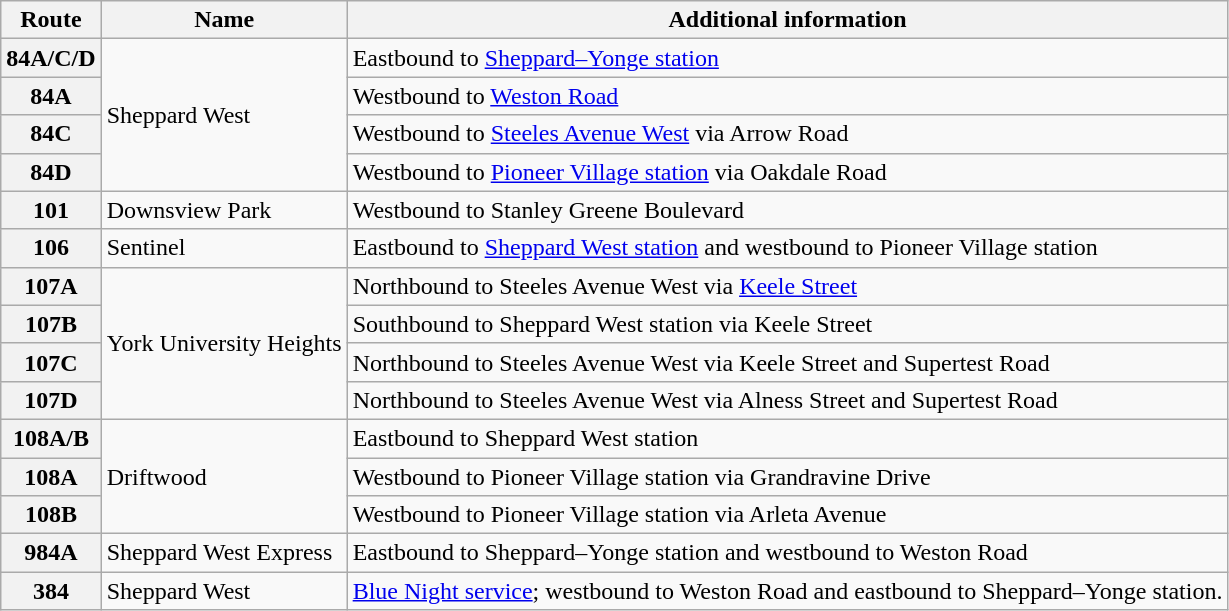<table class="wikitable">
<tr>
<th>Route</th>
<th>Name</th>
<th>Additional information</th>
</tr>
<tr>
<th>84A/C/D</th>
<td rowspan="4">Sheppard West</td>
<td>Eastbound to <a href='#'>Sheppard–Yonge station</a></td>
</tr>
<tr>
<th>84A</th>
<td>Westbound to <a href='#'>Weston Road</a></td>
</tr>
<tr>
<th>84C</th>
<td>Westbound to <a href='#'>Steeles Avenue West</a> via Arrow Road<br></td>
</tr>
<tr>
<th>84D</th>
<td>Westbound to <a href='#'>Pioneer Village station</a> via Oakdale Road<br></td>
</tr>
<tr>
<th>101</th>
<td>Downsview Park</td>
<td>Westbound to Stanley Greene Boulevard</td>
</tr>
<tr>
<th>106</th>
<td>Sentinel</td>
<td>Eastbound to <a href='#'>Sheppard West station</a> and westbound to Pioneer Village station</td>
</tr>
<tr>
<th>107A</th>
<td rowspan="4">York University Heights</td>
<td>Northbound to Steeles Avenue West via <a href='#'>Keele Street</a></td>
</tr>
<tr>
<th>107B</th>
<td>Southbound to Sheppard West station via Keele Street</td>
</tr>
<tr>
<th>107C</th>
<td>Northbound to Steeles Avenue West via Keele Street and Supertest Road<br></td>
</tr>
<tr>
<th>107D</th>
<td>Northbound to Steeles Avenue West via Alness Street and Supertest Road<br></td>
</tr>
<tr>
<th>108A/B</th>
<td rowspan="3">Driftwood</td>
<td>Eastbound to Sheppard West station</td>
</tr>
<tr>
<th>108A</th>
<td>Westbound to Pioneer Village station via Grandravine Drive</td>
</tr>
<tr>
<th>108B</th>
<td>Westbound to Pioneer Village station via Arleta Avenue</td>
</tr>
<tr>
<th>984A</th>
<td>Sheppard West Express</td>
<td>Eastbound to Sheppard–Yonge station and westbound to Weston Road<br></td>
</tr>
<tr>
<th>384</th>
<td>Sheppard West</td>
<td><a href='#'>Blue Night service</a>; westbound to Weston Road and eastbound to Sheppard–Yonge station.</td>
</tr>
</table>
